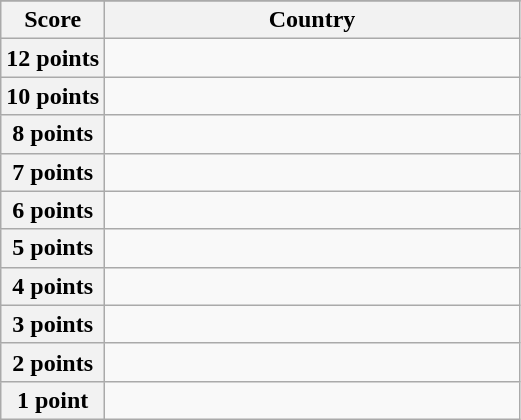<table class="wikitable">
<tr>
</tr>
<tr>
<th scope="col" width="20%">Score</th>
<th scope="col">Country</th>
</tr>
<tr>
<th scope="row">12 points</th>
<td></td>
</tr>
<tr>
<th scope="row">10 points</th>
<td></td>
</tr>
<tr>
<th scope="row">8 points</th>
<td></td>
</tr>
<tr>
<th scope="row">7 points</th>
<td></td>
</tr>
<tr>
<th scope="row">6 points</th>
<td></td>
</tr>
<tr>
<th scope="row">5 points</th>
<td></td>
</tr>
<tr>
<th scope="row">4 points</th>
<td></td>
</tr>
<tr>
<th scope="row">3 points</th>
<td></td>
</tr>
<tr>
<th scope="row">2 points</th>
<td></td>
</tr>
<tr>
<th scope="row">1 point</th>
<td></td>
</tr>
</table>
